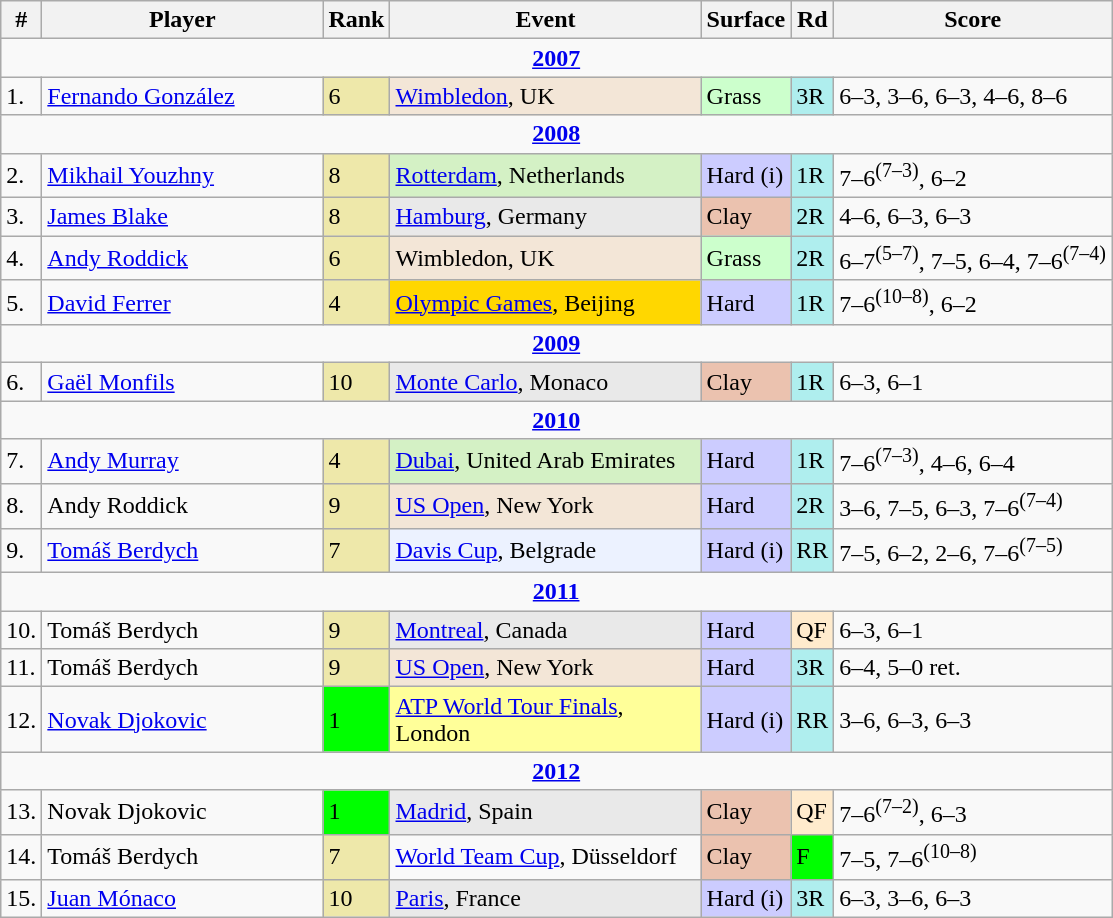<table class="wikitable sortable">
<tr>
<th>#</th>
<th width=180>Player</th>
<th>Rank</th>
<th width=200>Event</th>
<th>Surface</th>
<th>Rd</th>
<th>Score</th>
</tr>
<tr>
<td colspan=7 style=text-align:center><strong><a href='#'>2007</a></strong></td>
</tr>
<tr>
<td>1.</td>
<td> <a href='#'>Fernando González</a></td>
<td bgcolor=EEE8AA>6</td>
<td bgcolor=f3e6d7><a href='#'>Wimbledon</a>, UK</td>
<td bgcolor=CCFFCC>Grass</td>
<td bgcolor=afeeee>3R</td>
<td>6–3, 3–6, 6–3, 4–6, 8–6</td>
</tr>
<tr>
<td colspan=7 style=text-align:center><strong><a href='#'>2008</a></strong></td>
</tr>
<tr>
<td>2.</td>
<td> <a href='#'>Mikhail Youzhny</a></td>
<td bgcolor= EEE8AA>8</td>
<td bgcolor=d4f1c5><a href='#'>Rotterdam</a>, Netherlands</td>
<td bgcolor=CCCCFF>Hard (i)</td>
<td bgcolor=afeeee>1R</td>
<td>7–6<sup>(7–3)</sup>, 6–2</td>
</tr>
<tr>
<td>3.</td>
<td> <a href='#'>James Blake</a></td>
<td bgcolor=EEE8AA>8</td>
<td bgcolor=e9e9e9><a href='#'>Hamburg</a>, Germany</td>
<td bgcolor=EBC2AF>Clay</td>
<td bgcolor=afeeee>2R</td>
<td>4–6, 6–3, 6–3</td>
</tr>
<tr>
<td>4.</td>
<td> <a href='#'>Andy Roddick</a></td>
<td bgcolor=EEE8AA>6</td>
<td bgcolor=f3e6d7>Wimbledon, UK</td>
<td bgcolor=CCFFCC>Grass</td>
<td bgcolor=afeeee>2R</td>
<td>6–7<sup>(5–7)</sup>, 7–5, 6–4, 7–6<sup>(7–4)</sup></td>
</tr>
<tr>
<td>5.</td>
<td> <a href='#'>David Ferrer</a></td>
<td bgcolor=EEE8AA>4</td>
<td bgcolor=gold><a href='#'>Olympic Games</a>, Beijing</td>
<td bgcolor=CCCCFF>Hard</td>
<td bgcolor=afeeee>1R</td>
<td>7–6<sup>(10–8)</sup>, 6–2</td>
</tr>
<tr>
<td colspan=7 style=text-align:center><strong><a href='#'>2009</a></strong></td>
</tr>
<tr>
<td>6.</td>
<td> <a href='#'>Gaël Monfils</a></td>
<td bgcolor=EEE8AA>10</td>
<td bgcolor=e9e9e9><a href='#'>Monte Carlo</a>, Monaco</td>
<td bgcolor=EBC2AF>Clay</td>
<td bgcolor=afeeee>1R</td>
<td>6–3, 6–1</td>
</tr>
<tr>
<td colspan=7 style=text-align:center><strong><a href='#'>2010</a></strong></td>
</tr>
<tr>
<td>7.</td>
<td> <a href='#'>Andy Murray</a></td>
<td bgcolor= EEE8AA>4</td>
<td bgcolor=d4f1c5><a href='#'>Dubai</a>, United Arab Emirates</td>
<td bgcolor=CCCCFF>Hard</td>
<td bgcolor=afeeee>1R</td>
<td>7–6<sup>(7–3)</sup>, 4–6, 6–4</td>
</tr>
<tr>
<td>8.</td>
<td> Andy Roddick</td>
<td bgcolor=EEE8AA>9</td>
<td bgcolor=f3e6d7><a href='#'>US Open</a>, New York</td>
<td bgcolor=CCCCFF>Hard</td>
<td bgcolor=afeeee>2R</td>
<td>3–6, 7–5, 6–3, 7–6<sup>(7–4)</sup></td>
</tr>
<tr>
<td>9.</td>
<td> <a href='#'>Tomáš Berdych</a></td>
<td bgcolor=EEE8AA>7</td>
<td bgcolor=ecf2ff><a href='#'>Davis Cup</a>, Belgrade</td>
<td bgcolor=CCCCFF>Hard (i)</td>
<td bgcolor=afeeee>RR</td>
<td>7–5, 6–2, 2–6, 7–6<sup>(7–5)</sup></td>
</tr>
<tr>
<td colspan=7 style=text-align:center><strong><a href='#'>2011</a></strong></td>
</tr>
<tr>
<td>10.</td>
<td> Tomáš Berdych</td>
<td bgcolor=EEE8AA>9</td>
<td bgcolor=e9e9e9><a href='#'>Montreal</a>, Canada</td>
<td bgcolor=CCCCFF>Hard</td>
<td bgcolor=ffebcd>QF</td>
<td>6–3, 6–1</td>
</tr>
<tr>
<td>11.</td>
<td> Tomáš Berdych</td>
<td bgcolor=EEE8AA>9</td>
<td bgcolor=f3e6d7><a href='#'>US Open</a>, New York</td>
<td bgcolor=CCCCFF>Hard</td>
<td bgcolor=afeeee>3R</td>
<td>6–4, 5–0 ret.</td>
</tr>
<tr>
<td>12.</td>
<td> <a href='#'>Novak Djokovic</a></td>
<td bgcolor=lime>1</td>
<td bgcolor=FFFF99><a href='#'>ATP World Tour Finals</a>, London</td>
<td bgcolor=CCCCFF>Hard (i)</td>
<td bgcolor=afeeee>RR</td>
<td>3–6, 6–3, 6–3</td>
</tr>
<tr>
<td colspan=7 style=text-align:center><strong><a href='#'>2012</a></strong></td>
</tr>
<tr>
<td>13.</td>
<td> Novak Djokovic</td>
<td bgcolor=lime>1</td>
<td bgcolor=e9e9e9><a href='#'>Madrid</a>, Spain</td>
<td bgcolor=EBC2AF>Clay</td>
<td bgcolor=ffebcd>QF</td>
<td>7–6<sup>(7–2)</sup>, 6–3</td>
</tr>
<tr>
<td>14.</td>
<td> Tomáš Berdych</td>
<td bgcolor=EEE8AA>7</td>
<td><a href='#'>World Team Cup</a>, Düsseldorf</td>
<td bgcolor=EBC2AF>Clay</td>
<td bgcolor=lime>F</td>
<td>7–5, 7–6<sup>(10–8)</sup></td>
</tr>
<tr>
<td>15.</td>
<td> <a href='#'>Juan Mónaco</a></td>
<td bgcolor=EEE8AA>10</td>
<td bgcolor=e9e9e9><a href='#'>Paris</a>, France</td>
<td bgcolor=CCCCFF>Hard (i)</td>
<td bgcolor=afeeee>3R</td>
<td>6–3, 3–6, 6–3</td>
</tr>
</table>
